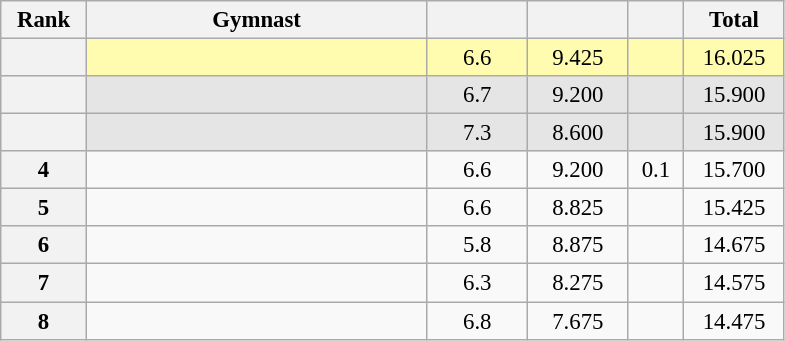<table class="wikitable sortable" style="text-align:center; font-size:95%">
<tr>
<th scope="col" style="width:50px;">Rank</th>
<th scope="col" style="width:220px;">Gymnast</th>
<th scope="col" style="width:60px;"></th>
<th scope="col" style="width:60px;"></th>
<th scope="col" style="width:30px;"></th>
<th scope="col" style="width:60px;">Total</th>
</tr>
<tr style="background:#fffcaf;">
<th scope=row style="text-align:center"></th>
<td style="text-align:left;"></td>
<td>6.6</td>
<td>9.425</td>
<td></td>
<td>16.025</td>
</tr>
<tr style="background:#e5e5e5;">
<th scope=row style="text-align:center"></th>
<td style="text-align:left;"></td>
<td>6.7</td>
<td>9.200</td>
<td></td>
<td>15.900</td>
</tr>
<tr style="background:#e5e5e5;">
<th scope=row style="text-align:center"></th>
<td style="text-align:left;"></td>
<td>7.3</td>
<td>8.600</td>
<td></td>
<td>15.900</td>
</tr>
<tr>
<th scope=row style="text-align:center">4</th>
<td style="text-align:left;"></td>
<td>6.6</td>
<td>9.200</td>
<td>0.1</td>
<td>15.700</td>
</tr>
<tr>
<th scope=row style="text-align:center">5</th>
<td style="text-align:left;"></td>
<td>6.6</td>
<td>8.825</td>
<td></td>
<td>15.425</td>
</tr>
<tr>
<th scope=row style="text-align:center">6</th>
<td style="text-align:left;"></td>
<td>5.8</td>
<td>8.875</td>
<td></td>
<td>14.675</td>
</tr>
<tr>
<th scope=row style="text-align:center">7</th>
<td style="text-align:left;"></td>
<td>6.3</td>
<td>8.275</td>
<td></td>
<td>14.575</td>
</tr>
<tr>
<th scope=row style="text-align:center">8</th>
<td style="text-align:left;"></td>
<td>6.8</td>
<td>7.675</td>
<td></td>
<td>14.475</td>
</tr>
</table>
